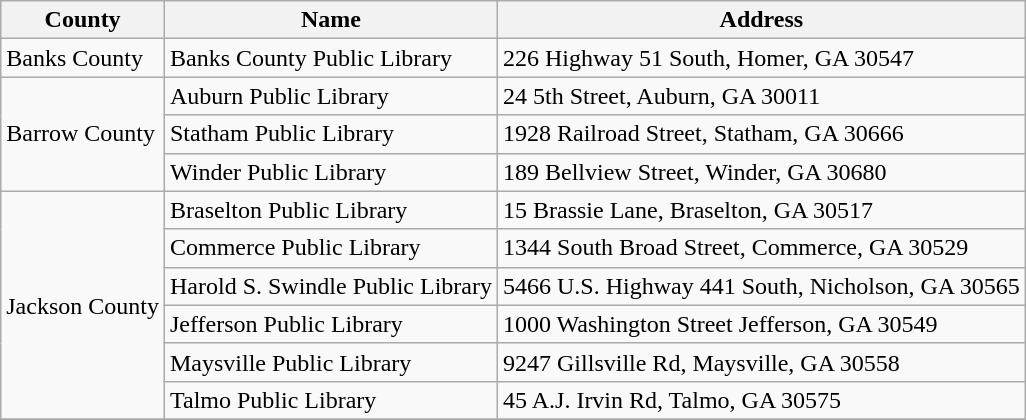<table class="wikitable">
<tr>
<th>County</th>
<th>Name</th>
<th>Address</th>
</tr>
<tr>
<td rowspan="1">Banks County</td>
<td>Banks County Public Library</td>
<td>226 Highway 51 South, Homer, GA 30547</td>
</tr>
<tr>
<td rowspan="3">Barrow County</td>
<td>Auburn Public Library</td>
<td>24 5th Street, Auburn, GA 30011</td>
</tr>
<tr>
<td>Statham Public Library</td>
<td>1928 Railroad Street, Statham, GA 30666</td>
</tr>
<tr>
<td>Winder Public Library</td>
<td>189 Bellview Street, Winder, GA 30680</td>
</tr>
<tr>
<td rowspan="6">Jackson County</td>
<td>Braselton Public Library</td>
<td>15 Brassie Lane, Braselton, GA 30517</td>
</tr>
<tr>
<td>Commerce Public Library</td>
<td>1344 South Broad Street, Commerce, GA 30529</td>
</tr>
<tr>
<td>Harold S. Swindle Public Library</td>
<td>5466 U.S. Highway 441 South, Nicholson, GA 30565</td>
</tr>
<tr>
<td>Jefferson Public Library</td>
<td>1000 Washington Street Jefferson, GA 30549</td>
</tr>
<tr>
<td>Maysville Public Library</td>
<td>9247 Gillsville Rd, Maysville, GA 30558</td>
</tr>
<tr>
<td>Talmo Public Library</td>
<td>45 A.J. Irvin Rd, Talmo, GA 30575</td>
</tr>
<tr>
</tr>
</table>
